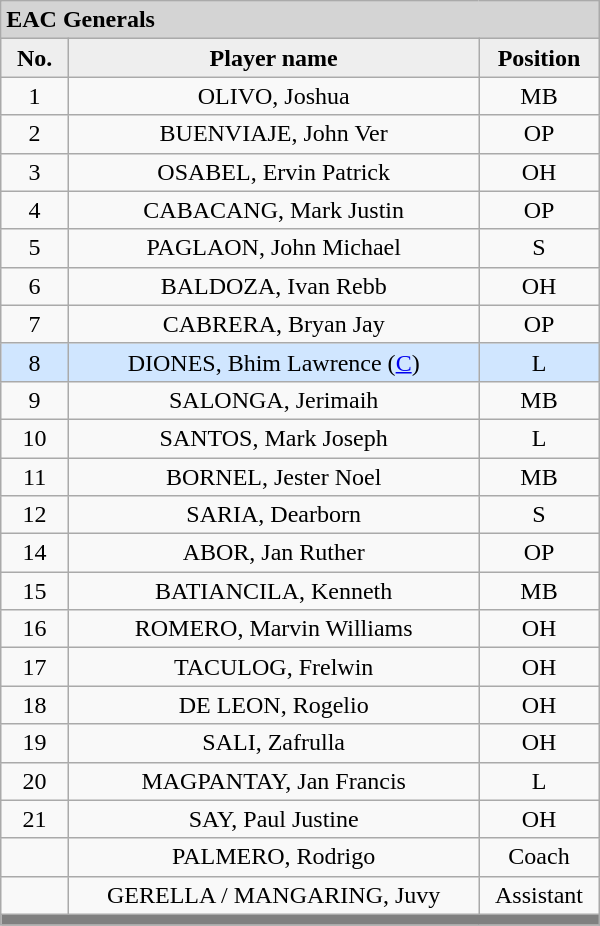<table class='wikitable mw-collapsible mw-collapsed' style='text-align: center; font-size: 100%; width: 400px; border: none;'>
<tr>
<th style="background:#D4D4D4; text-align:left;" colspan=3> EAC Generals</th>
</tr>
<tr style="background:#EEEEEE; font-weight:bold;">
<td width=5%>No.</td>
<td width=40%>Player name</td>
<td width=5%>Position</td>
</tr>
<tr>
<td>1</td>
<td>OLIVO, Joshua</td>
<td>MB</td>
</tr>
<tr>
<td>2</td>
<td>BUENVIAJE, John Ver</td>
<td>OP</td>
</tr>
<tr>
<td>3</td>
<td>OSABEL, Ervin Patrick</td>
<td>OH</td>
</tr>
<tr>
<td>4</td>
<td>CABACANG, Mark Justin</td>
<td>OP</td>
</tr>
<tr>
<td>5</td>
<td>PAGLAON, John Michael</td>
<td>S</td>
</tr>
<tr>
<td>6</td>
<td>BALDOZA, Ivan Rebb</td>
<td>OH</td>
</tr>
<tr>
<td>7</td>
<td>CABRERA, Bryan Jay</td>
<td>OP</td>
</tr>
<tr style="background: #D0E6FF">
<td>8</td>
<td>DIONES, Bhim Lawrence (<a href='#'>C</a>)</td>
<td>L</td>
</tr>
<tr>
<td>9</td>
<td>SALONGA, Jerimaih</td>
<td>MB</td>
</tr>
<tr>
<td>10</td>
<td>SANTOS, Mark Joseph</td>
<td>L</td>
</tr>
<tr>
<td>11</td>
<td>BORNEL, Jester Noel</td>
<td>MB</td>
</tr>
<tr>
<td>12</td>
<td>SARIA, Dearborn</td>
<td>S</td>
</tr>
<tr>
<td>14</td>
<td>ABOR, Jan Ruther</td>
<td>OP</td>
</tr>
<tr>
<td>15</td>
<td>BATIANCILA, Kenneth</td>
<td>MB</td>
</tr>
<tr>
<td>16</td>
<td>ROMERO, Marvin Williams</td>
<td>OH</td>
</tr>
<tr>
<td>17</td>
<td>TACULOG, Frelwin</td>
<td>OH</td>
</tr>
<tr>
<td>18</td>
<td>DE LEON, Rogelio</td>
<td>OH</td>
</tr>
<tr>
<td>19</td>
<td>SALI, Zafrulla</td>
<td>OH</td>
</tr>
<tr>
<td>20</td>
<td>MAGPANTAY, Jan Francis</td>
<td>L</td>
</tr>
<tr>
<td>21</td>
<td>SAY, Paul Justine</td>
<td>OH</td>
</tr>
<tr>
<td></td>
<td>PALMERO, Rodrigo</td>
<td>Coach</td>
</tr>
<tr>
<td></td>
<td>GERELLA / MANGARING, Juvy</td>
<td>Assistant</td>
</tr>
<tr>
<th style='background: grey;' colspan=3></th>
</tr>
</table>
